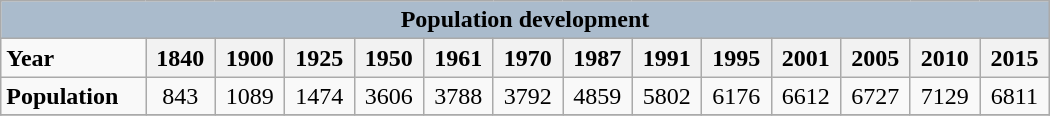<table class=wikitable align=center width=700>
<tr>
<th colspan="15" style="background:#AABBCC;">Population development</th>
</tr>
<tr>
<td><strong>Year</strong></td>
<th>1840</th>
<th>1900</th>
<th>1925</th>
<th>1950</th>
<th>1961</th>
<th>1970</th>
<th>1987</th>
<th>1991</th>
<th>1995</th>
<th>2001</th>
<th>2005</th>
<th>2010</th>
<th>2015</th>
</tr>
<tr align=center>
<td align=left><strong>Population</strong></td>
<td>843</td>
<td>1089</td>
<td>1474</td>
<td>3606</td>
<td>3788</td>
<td>3792</td>
<td>4859</td>
<td>5802</td>
<td>6176</td>
<td>6612</td>
<td>6727</td>
<td>7129</td>
<td>6811</td>
</tr>
<tr>
</tr>
</table>
